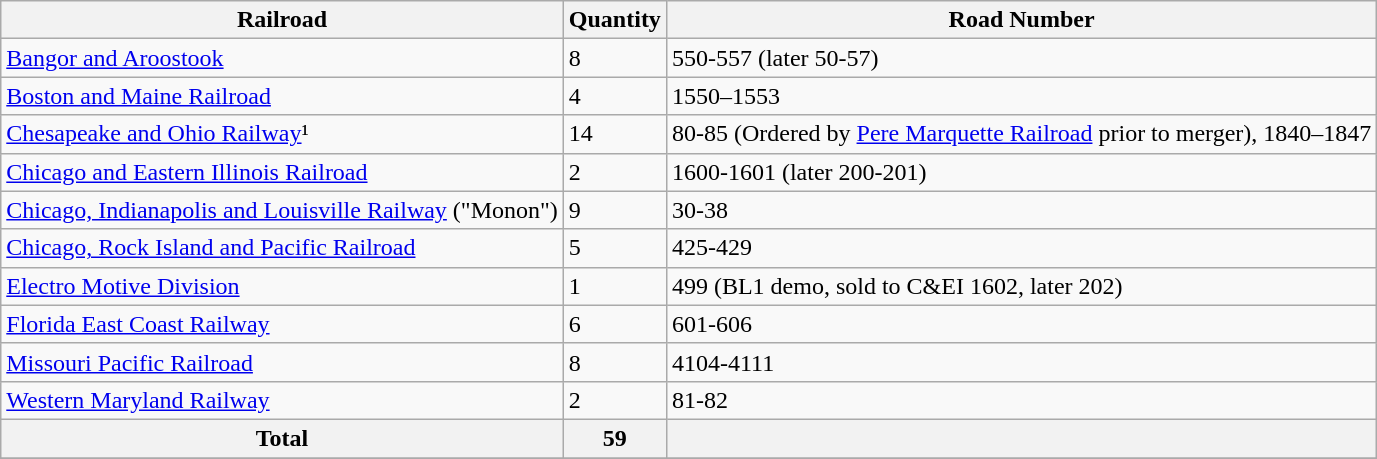<table class="wikitable">
<tr>
<th><strong>Railroad</strong></th>
<th><strong>Quantity</strong></th>
<th><strong>Road Number</strong></th>
</tr>
<tr>
<td><a href='#'>Bangor and Aroostook</a></td>
<td>8</td>
<td>550-557 (later 50-57)</td>
</tr>
<tr>
<td><a href='#'>Boston and Maine Railroad</a></td>
<td>4</td>
<td>1550–1553</td>
</tr>
<tr>
<td><a href='#'>Chesapeake and Ohio Railway</a>¹</td>
<td>14</td>
<td>80-85 (Ordered by <a href='#'>Pere Marquette Railroad</a> prior to merger), 1840–1847</td>
</tr>
<tr>
<td><a href='#'>Chicago and Eastern Illinois Railroad</a></td>
<td>2</td>
<td>1600-1601 (later 200-201)</td>
</tr>
<tr>
<td><a href='#'>Chicago, Indianapolis and Louisville Railway</a> ("Monon")</td>
<td>9</td>
<td>30-38</td>
</tr>
<tr>
<td><a href='#'>Chicago, Rock Island and Pacific Railroad</a></td>
<td>5</td>
<td>425-429</td>
</tr>
<tr>
<td><a href='#'>Electro Motive Division</a></td>
<td>1</td>
<td>499 (BL1 demo, sold to C&EI 1602, later 202)</td>
</tr>
<tr>
<td><a href='#'>Florida East Coast Railway</a></td>
<td>6</td>
<td>601-606</td>
</tr>
<tr>
<td><a href='#'>Missouri Pacific Railroad</a></td>
<td>8</td>
<td>4104-4111</td>
</tr>
<tr>
<td><a href='#'>Western Maryland Railway</a></td>
<td>2</td>
<td>81-82</td>
</tr>
<tr>
<th>Total</th>
<th>59</th>
<th></th>
</tr>
<tr>
</tr>
</table>
